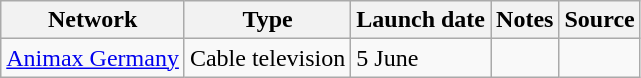<table class="wikitable sortable">
<tr>
<th>Network</th>
<th>Type</th>
<th>Launch date</th>
<th>Notes</th>
<th>Source</th>
</tr>
<tr>
<td><a href='#'>Animax Germany</a></td>
<td>Cable television</td>
<td>5 June</td>
<td></td>
<td></td>
</tr>
</table>
